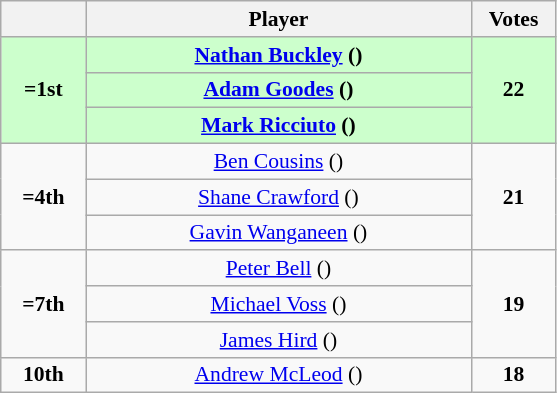<table class="wikitable" style="text-align: center; font-size: 90%;">
<tr>
<th style="width:50px;"></th>
<th style="width:250px;">Player</th>
<th style="width:50px;">Votes</th>
</tr>
<tr style="background:#cfc;">
<td rowspan=3><strong>=1st</strong></td>
<td><strong><a href='#'>Nathan Buckley</a> ()</strong></td>
<td rowspan=3><strong>22</strong></td>
</tr>
<tr style="background:#cfc;">
<td><strong><a href='#'>Adam Goodes</a> ()</strong></td>
</tr>
<tr style="background:#cfc;">
<td><strong><a href='#'>Mark Ricciuto</a> ()</strong></td>
</tr>
<tr>
<td rowspan=3><strong>=4th</strong></td>
<td><a href='#'>Ben Cousins</a> ()</td>
<td rowspan=3><strong>21</strong></td>
</tr>
<tr>
<td><a href='#'>Shane Crawford</a> ()</td>
</tr>
<tr>
<td><a href='#'>Gavin Wanganeen</a> ()</td>
</tr>
<tr>
<td rowspan=3><strong>=7th</strong></td>
<td><a href='#'>Peter Bell</a> ()</td>
<td rowspan=3><strong>19</strong></td>
</tr>
<tr>
<td><a href='#'>Michael Voss</a> ()</td>
</tr>
<tr>
<td><a href='#'>James Hird</a> ()</td>
</tr>
<tr>
<td><strong>10th</strong></td>
<td><a href='#'>Andrew McLeod</a> ()</td>
<td><strong>18</strong></td>
</tr>
</table>
